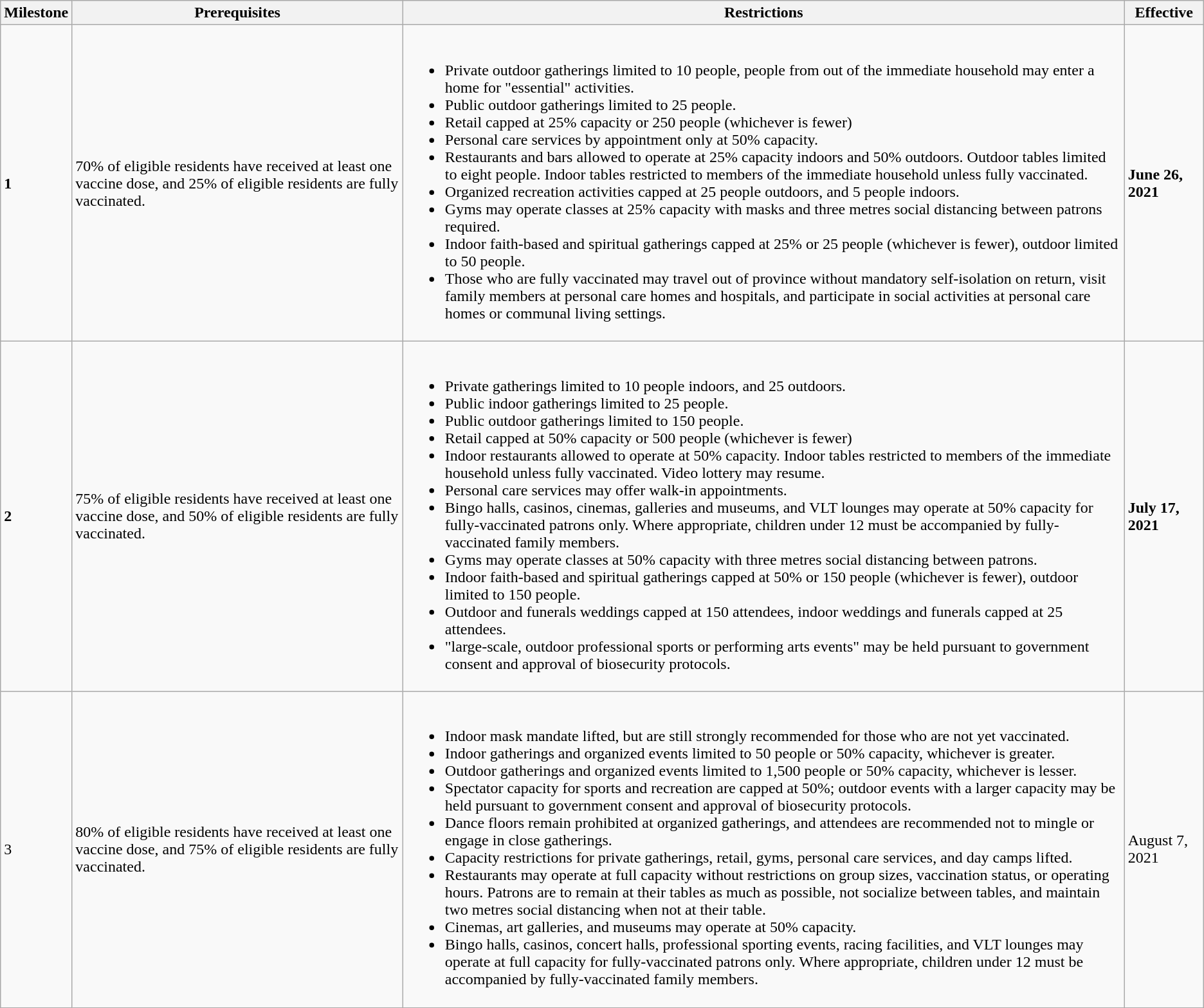<table class="wikitable">
<tr>
<th>Milestone</th>
<th>Prerequisites</th>
<th>Restrictions</th>
<th>Effective</th>
</tr>
<tr>
<td><strong>1</strong></td>
<td>70% of eligible residents have received at least one vaccine dose, and 25% of eligible residents are fully vaccinated.</td>
<td><br><ul><li>Private outdoor gatherings limited to 10 people, people from out of the immediate household may enter a home for "essential" activities.</li><li>Public outdoor gatherings limited to 25 people.</li><li>Retail capped at 25% capacity or 250 people (whichever is fewer)</li><li>Personal care services by appointment only at 50% capacity.</li><li>Restaurants and bars allowed to operate at 25% capacity indoors and 50% outdoors. Outdoor tables limited to eight people. Indoor tables restricted to members of the immediate household unless fully vaccinated.</li><li>Organized recreation activities capped at 25 people outdoors, and 5 people indoors.</li><li>Gyms may operate classes at 25% capacity with masks and three metres social distancing between patrons required.</li><li>Indoor faith-based and spiritual gatherings capped at 25% or 25 people (whichever is fewer), outdoor limited to 50 people.</li><li>Those who are fully vaccinated may travel out of province without mandatory self-isolation on return,  visit family members at personal care homes and hospitals, and participate in social activities at personal care homes or communal living settings.</li></ul></td>
<td><strong>June 26, 2021</strong></td>
</tr>
<tr>
<td><strong>2</strong></td>
<td>75% of eligible residents have received at least one vaccine dose, and 50% of eligible residents are fully vaccinated.</td>
<td><br><ul><li>Private gatherings limited to 10 people indoors, and 25 outdoors.</li><li>Public indoor gatherings limited to 25 people.</li><li>Public outdoor gatherings limited to 150 people.</li><li>Retail capped at 50% capacity or 500 people (whichever is fewer)</li><li>Indoor restaurants allowed to operate at 50% capacity. Indoor tables restricted to members of the immediate household unless fully vaccinated. Video lottery may resume.</li><li>Personal care services may offer walk-in appointments.</li><li>Bingo halls, casinos, cinemas, galleries and museums, and VLT lounges may operate at 50% capacity for fully-vaccinated patrons only. Where appropriate, children under 12 must be accompanied by fully-vaccinated family members.</li><li>Gyms may operate classes at 50% capacity with three metres social distancing between patrons.</li><li>Indoor faith-based and spiritual gatherings capped at 50% or 150 people (whichever is fewer), outdoor limited to 150 people.</li><li>Outdoor and funerals weddings capped at 150 attendees, indoor weddings and funerals capped at 25 attendees.</li><li>"large-scale, outdoor professional sports or performing arts events" may be held pursuant to government consent and approval of biosecurity protocols.</li></ul></td>
<td><strong>July 17, 2021</strong></td>
</tr>
<tr>
<td>3</td>
<td>80% of eligible residents have received at least one vaccine dose, and 75% of eligible residents are fully vaccinated.</td>
<td><br><ul><li>Indoor mask mandate lifted, but are still strongly recommended for those who are not yet vaccinated.</li><li>Indoor gatherings and organized events limited to 50 people or 50% capacity, whichever is greater.</li><li>Outdoor gatherings and organized events limited to 1,500 people or 50% capacity, whichever is lesser.</li><li>Spectator capacity for sports and recreation are capped at 50%; outdoor events with a larger capacity may be held pursuant to government consent and approval of biosecurity protocols.</li><li>Dance floors remain prohibited at organized gatherings, and attendees are recommended not to mingle or engage in close gatherings.</li><li>Capacity restrictions for private gatherings, retail, gyms, personal care services, and day camps lifted.</li><li>Restaurants may operate at full capacity without restrictions on group sizes, vaccination status, or operating hours. Patrons are to remain at their tables as much as possible, not socialize between tables, and maintain two metres social distancing when not at their table.</li><li>Cinemas, art galleries, and museums may operate at 50% capacity.</li><li>Bingo halls, casinos, concert halls, professional sporting events, racing facilities, and VLT lounges may operate at full capacity for fully-vaccinated patrons only. Where appropriate, children under 12 must be accompanied by fully-vaccinated family members.</li></ul></td>
<td>August 7, 2021</td>
</tr>
</table>
